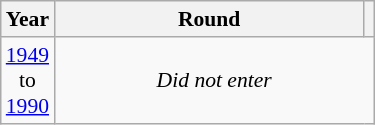<table class="wikitable" style="text-align: center; font-size:90%">
<tr>
<th>Year</th>
<th style="width:200px">Round</th>
<th></th>
</tr>
<tr>
<td><a href='#'>1949</a><br>to<br><a href='#'>1990</a></td>
<td colspan="2"><em>Did not enter</em></td>
</tr>
</table>
